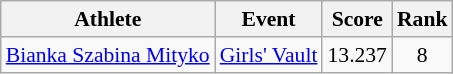<table class="wikitable" border="1" style="font-size:90%">
<tr>
<th>Athlete</th>
<th>Event</th>
<th>Score</th>
<th>Rank</th>
</tr>
<tr>
<td rowspan=1><a href='#'>Bianka Szabina Mityko</a></td>
<td><a href='#'>Girls' Vault</a></td>
<td align=center>13.237</td>
<td align=center>8</td>
</tr>
</table>
